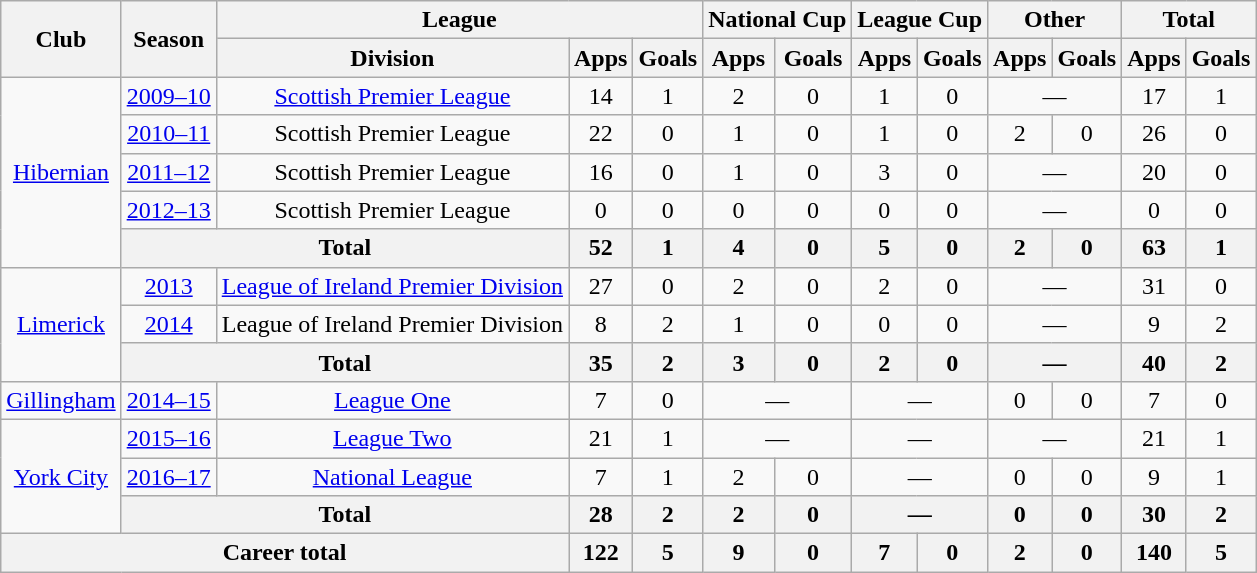<table class=wikitable style="text-align:center">
<tr>
<th rowspan=2>Club</th>
<th rowspan=2>Season</th>
<th colspan=3>League</th>
<th colspan=2>National Cup</th>
<th colspan=2>League Cup</th>
<th colspan=2>Other</th>
<th colspan=2>Total</th>
</tr>
<tr>
<th>Division</th>
<th>Apps</th>
<th>Goals</th>
<th>Apps</th>
<th>Goals</th>
<th>Apps</th>
<th>Goals</th>
<th>Apps</th>
<th>Goals</th>
<th>Apps</th>
<th>Goals</th>
</tr>
<tr>
<td rowspan=5><a href='#'>Hibernian</a></td>
<td><a href='#'>2009–10</a></td>
<td><a href='#'>Scottish Premier League</a></td>
<td>14</td>
<td>1</td>
<td>2</td>
<td>0</td>
<td>1</td>
<td>0</td>
<td colspan=2>—</td>
<td>17</td>
<td>1</td>
</tr>
<tr>
<td><a href='#'>2010–11</a></td>
<td>Scottish Premier League</td>
<td>22</td>
<td>0</td>
<td>1</td>
<td>0</td>
<td>1</td>
<td>0</td>
<td>2</td>
<td>0</td>
<td>26</td>
<td>0</td>
</tr>
<tr>
<td><a href='#'>2011–12</a></td>
<td>Scottish Premier League</td>
<td>16</td>
<td>0</td>
<td>1</td>
<td>0</td>
<td>3</td>
<td>0</td>
<td colspan=2>—</td>
<td>20</td>
<td>0</td>
</tr>
<tr>
<td><a href='#'>2012–13</a></td>
<td>Scottish Premier League</td>
<td>0</td>
<td>0</td>
<td>0</td>
<td>0</td>
<td>0</td>
<td>0</td>
<td colspan=2>—</td>
<td>0</td>
<td>0</td>
</tr>
<tr>
<th colspan=2>Total</th>
<th>52</th>
<th>1</th>
<th>4</th>
<th>0</th>
<th>5</th>
<th>0</th>
<th>2</th>
<th>0</th>
<th>63</th>
<th>1</th>
</tr>
<tr>
<td rowspan=3><a href='#'>Limerick</a></td>
<td><a href='#'>2013</a></td>
<td><a href='#'>League of Ireland Premier Division</a></td>
<td>27</td>
<td>0</td>
<td>2</td>
<td>0</td>
<td>2</td>
<td>0</td>
<td colspan=2>—</td>
<td>31</td>
<td>0</td>
</tr>
<tr>
<td><a href='#'>2014</a></td>
<td>League of Ireland Premier Division</td>
<td>8</td>
<td>2</td>
<td>1</td>
<td>0</td>
<td>0</td>
<td>0</td>
<td colspan=2>—</td>
<td>9</td>
<td>2</td>
</tr>
<tr>
<th colspan=2>Total</th>
<th>35</th>
<th>2</th>
<th>3</th>
<th>0</th>
<th>2</th>
<th>0</th>
<th colspan=2>—</th>
<th>40</th>
<th>2</th>
</tr>
<tr>
<td><a href='#'>Gillingham</a></td>
<td><a href='#'>2014–15</a></td>
<td><a href='#'>League One</a></td>
<td>7</td>
<td>0</td>
<td colspan=2>—</td>
<td colspan=2>—</td>
<td>0</td>
<td>0</td>
<td>7</td>
<td>0</td>
</tr>
<tr>
<td rowspan=3><a href='#'>York City</a></td>
<td><a href='#'>2015–16</a></td>
<td><a href='#'>League Two</a></td>
<td>21</td>
<td>1</td>
<td colspan=2>—</td>
<td colspan=2>—</td>
<td colspan=2>—</td>
<td>21</td>
<td>1</td>
</tr>
<tr>
<td><a href='#'>2016–17</a></td>
<td><a href='#'>National League</a></td>
<td>7</td>
<td>1</td>
<td>2</td>
<td>0</td>
<td colspan=2>—</td>
<td>0</td>
<td>0</td>
<td>9</td>
<td>1</td>
</tr>
<tr>
<th colspan=2>Total</th>
<th>28</th>
<th>2</th>
<th>2</th>
<th>0</th>
<th colspan=2>—</th>
<th>0</th>
<th>0</th>
<th>30</th>
<th>2</th>
</tr>
<tr>
<th colspan=3>Career total</th>
<th>122</th>
<th>5</th>
<th>9</th>
<th>0</th>
<th>7</th>
<th>0</th>
<th>2</th>
<th>0</th>
<th>140</th>
<th>5</th>
</tr>
</table>
